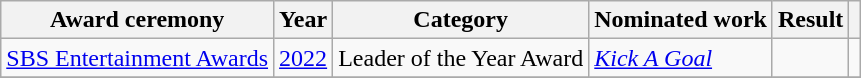<table class="wikitable plainrowheaders sortable">
<tr>
<th scope="col">Award ceremony</th>
<th scope="col">Year</th>
<th scope="col">Category</th>
<th scope="col">Nominated work</th>
<th scope="col">Result</th>
<th scope="col" class="unsortable"></th>
</tr>
<tr>
<td rowspan="1"><a href='#'>SBS Entertainment Awards</a></td>
<td style="text-align:center"><a href='#'>2022</a></td>
<td>Leader of the Year Award</td>
<td><em><a href='#'>Kick A Goal</a></em></td>
<td></td>
<td style="text-align:center" rowspan="1"></td>
</tr>
<tr>
</tr>
</table>
